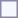<table style="border:1px solid #8888aa; background-color:#f7f8ff; padding:5px; font-size:95%; margin: 0px 12px 12px 0px;">
</table>
